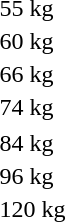<table>
<tr>
<td rowspan=2>55 kg<br></td>
<td rowspan=2></td>
<td rowspan=2></td>
<td></td>
</tr>
<tr>
<td></td>
</tr>
<tr>
<td rowspan=2>60 kg<br></td>
<td rowspan=2></td>
<td rowspan=2></td>
<td></td>
</tr>
<tr>
<td></td>
</tr>
<tr>
<td rowspan=2>66 kg<br></td>
<td rowspan=2></td>
<td rowspan=2></td>
<td></td>
</tr>
<tr>
<td></td>
</tr>
<tr>
<td rowspan=2>74 kg<br></td>
<td rowspan=2></td>
<td rowspan=2></td>
<td></td>
</tr>
<tr>
<td></td>
</tr>
<tr>
</tr>
<tr>
<td rowspan=2>84 kg<br></td>
<td rowspan=2></td>
<td rowspan=2></td>
<td></td>
</tr>
<tr>
<td></td>
</tr>
<tr>
<td rowspan=2>96 kg<br></td>
<td rowspan=2></td>
<td rowspan=2></td>
<td></td>
</tr>
<tr>
<td></td>
</tr>
<tr>
<td rowspan=2>120 kg<br></td>
<td rowspan=2></td>
<td rowspan=2></td>
<td></td>
</tr>
<tr>
<td></td>
</tr>
</table>
